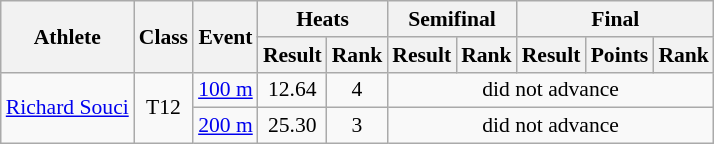<table class=wikitable style="font-size:90%">
<tr>
<th rowspan="2">Athlete</th>
<th rowspan="2">Class</th>
<th rowspan="2">Event</th>
<th colspan="2">Heats</th>
<th colspan="2">Semifinal</th>
<th colspan="3">Final</th>
</tr>
<tr>
<th>Result</th>
<th>Rank</th>
<th>Result</th>
<th>Rank</th>
<th>Result</th>
<th>Points</th>
<th>Rank</th>
</tr>
<tr>
<td rowspan="2"><a href='#'>Richard Souci</a></td>
<td align="center" rowspan="2">T12</td>
<td><a href='#'>100 m</a></td>
<td align="center">12.64</td>
<td align="center">4</td>
<td align="center" colspan="5">did not advance</td>
</tr>
<tr>
<td><a href='#'>200 m</a></td>
<td align="center">25.30</td>
<td align="center">3</td>
<td align="center" colspan="5">did not advance</td>
</tr>
</table>
